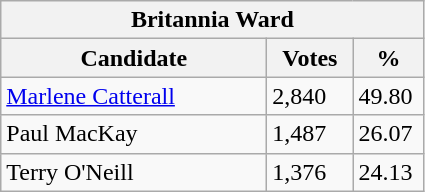<table class="wikitable">
<tr>
<th colspan="3">Britannia Ward</th>
</tr>
<tr>
<th style="width: 170px">Candidate</th>
<th style="width: 50px">Votes</th>
<th style="width: 40px">%</th>
</tr>
<tr>
<td><a href='#'>Marlene Catterall</a></td>
<td>2,840</td>
<td>49.80</td>
</tr>
<tr>
<td>Paul MacKay</td>
<td>1,487</td>
<td>26.07</td>
</tr>
<tr>
<td>Terry O'Neill</td>
<td>1,376</td>
<td>24.13</td>
</tr>
</table>
